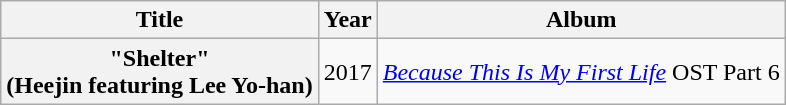<table class="wikitable plainrowheaders" style="text-align:center">
<tr>
<th scope="col">Title</th>
<th scope="col">Year</th>
<th scope="col">Album</th>
</tr>
<tr>
<th scope="row">"Shelter" <br>(Heejin featuring Lee Yo-han)</th>
<td>2017</td>
<td><em><a href='#'>Because This Is My First Life</a></em> OST Part 6</td>
</tr>
</table>
